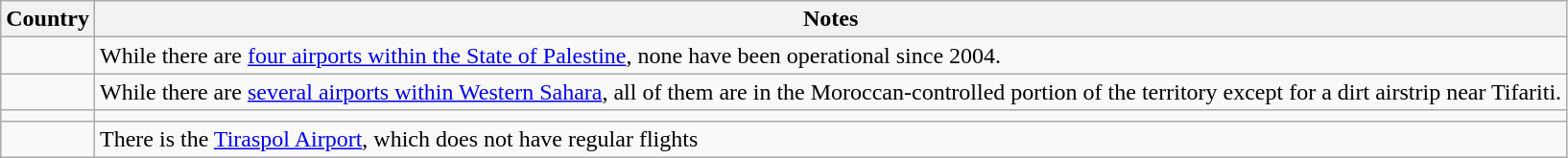<table class="wikitable">
<tr>
<th>Country</th>
<th>Notes</th>
</tr>
<tr>
<td></td>
<td>While there are <a href='#'>four airports within the State of Palestine</a>, none have been operational since 2004.</td>
</tr>
<tr>
<td></td>
<td>While there are <a href='#'>several airports within Western Sahara</a>, all of them are in the Moroccan-controlled portion of the territory except for a dirt airstrip near Tifariti.</td>
</tr>
<tr>
<td></td>
<td></td>
</tr>
<tr>
<td></td>
<td>There is the <a href='#'>Tiraspol Airport</a>, which does not have regular flights</td>
</tr>
</table>
